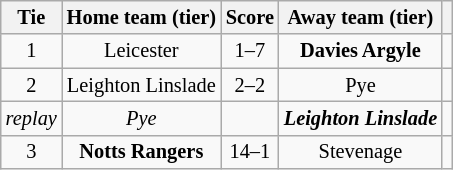<table class="wikitable" style="text-align:center; font-size:85%">
<tr>
<th>Tie</th>
<th>Home team (tier)</th>
<th>Score</th>
<th>Away team (tier)</th>
<th></th>
</tr>
<tr>
<td align="center">1</td>
<td>Leicester</td>
<td align="center">1–7</td>
<td><strong>Davies Argyle</strong></td>
<td></td>
</tr>
<tr>
<td align="center">2</td>
<td>Leighton Linslade</td>
<td align="center">2–2 </td>
<td>Pye</td>
<td></td>
</tr>
<tr>
<td align="center"><em>replay</em></td>
<td><em>Pye</em></td>
<td align="center"><em></em></td>
<td><strong><em>Leighton Linslade</em></strong></td>
<td></td>
</tr>
<tr>
<td align="center">3</td>
<td><strong>Notts Rangers</strong></td>
<td align="center">14–1</td>
<td>Stevenage</td>
<td></td>
</tr>
</table>
